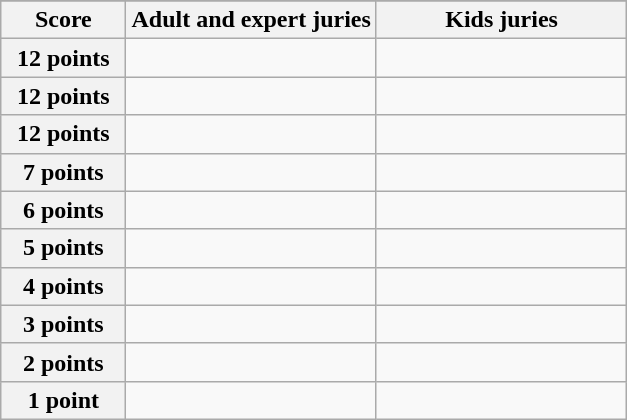<table class="wikitable">
<tr>
</tr>
<tr>
<th scope="col" width="20%">Score</th>
<th scope="col" width="40%">Adult and expert juries</th>
<th scope="col" width="40%">Kids juries</th>
</tr>
<tr>
<th scope="row">12 points</th>
<td></td>
<td></td>
</tr>
<tr>
<th scope="row">12 points</th>
<td></td>
<td></td>
</tr>
<tr>
<th scope="row">12 points</th>
<td></td>
<td></td>
</tr>
<tr>
<th scope="row">7 points</th>
<td></td>
<td></td>
</tr>
<tr>
<th scope="row">6 points</th>
<td></td>
<td></td>
</tr>
<tr>
<th scope="row">5 points</th>
<td></td>
<td></td>
</tr>
<tr>
<th scope="row">4 points</th>
<td></td>
<td></td>
</tr>
<tr>
<th scope="row">3 points</th>
<td></td>
<td></td>
</tr>
<tr>
<th scope="row">2 points</th>
<td></td>
<td></td>
</tr>
<tr>
<th scope="row">1 point</th>
<td></td>
<td></td>
</tr>
</table>
